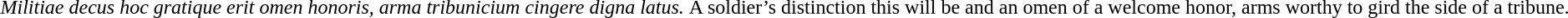<table>
<tr>
<td><em>Militiae decus hoc gratique erit omen honoris, arma tribunicium cingere digna latus.</em></td>
<td>A soldier’s distinction this will be and an omen of a welcome honor, arms worthy to gird the side of a tribune.</td>
</tr>
</table>
